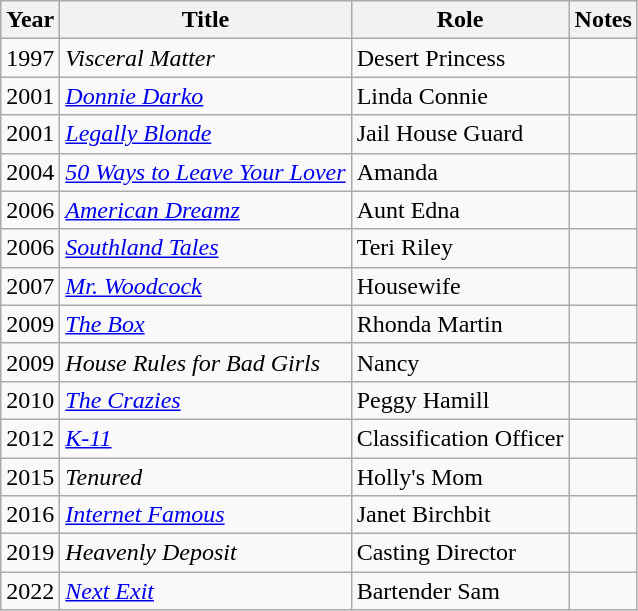<table class="wikitable sortable">
<tr>
<th>Year</th>
<th>Title</th>
<th>Role</th>
<th>Notes</th>
</tr>
<tr>
<td>1997</td>
<td><em>Visceral Matter</em></td>
<td>Desert Princess</td>
<td></td>
</tr>
<tr>
<td>2001</td>
<td><em><a href='#'>Donnie Darko</a></em></td>
<td>Linda Connie</td>
<td></td>
</tr>
<tr>
<td>2001</td>
<td><em><a href='#'>Legally Blonde</a></em></td>
<td>Jail House Guard</td>
<td></td>
</tr>
<tr>
<td>2004</td>
<td><a href='#'><em>50 Ways to Leave Your Lover</em></a></td>
<td>Amanda</td>
<td></td>
</tr>
<tr>
<td>2006</td>
<td><em><a href='#'>American Dreamz</a></em></td>
<td>Aunt Edna</td>
<td></td>
</tr>
<tr>
<td>2006</td>
<td><em><a href='#'>Southland Tales</a></em></td>
<td>Teri Riley</td>
<td></td>
</tr>
<tr>
<td>2007</td>
<td><em><a href='#'>Mr. Woodcock</a></em></td>
<td>Housewife</td>
<td></td>
</tr>
<tr>
<td>2009</td>
<td><a href='#'><em>The Box</em></a></td>
<td>Rhonda Martin</td>
<td></td>
</tr>
<tr>
<td>2009</td>
<td><em>House Rules for Bad Girls</em></td>
<td>Nancy</td>
<td></td>
</tr>
<tr>
<td>2010</td>
<td><a href='#'><em>The Crazies</em></a></td>
<td>Peggy Hamill</td>
<td></td>
</tr>
<tr>
<td>2012</td>
<td><a href='#'><em>K-11</em></a></td>
<td>Classification Officer</td>
<td></td>
</tr>
<tr>
<td>2015</td>
<td><em>Tenured</em></td>
<td>Holly's Mom</td>
<td></td>
</tr>
<tr>
<td>2016</td>
<td><em><a href='#'>Internet Famous</a></em></td>
<td>Janet Birchbit</td>
<td></td>
</tr>
<tr>
<td>2019</td>
<td><em>Heavenly Deposit</em></td>
<td>Casting Director</td>
<td></td>
</tr>
<tr>
<td>2022</td>
<td><a href='#'><em>Next Exit</em></a></td>
<td>Bartender Sam</td>
<td></td>
</tr>
</table>
